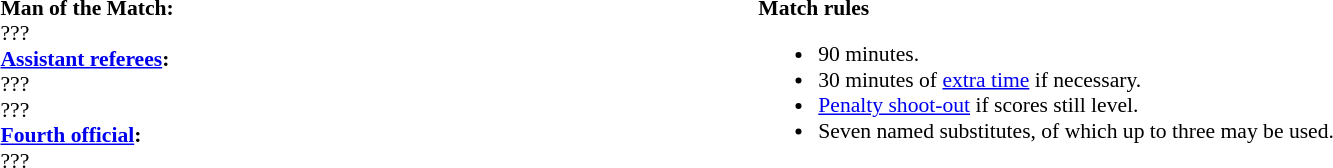<table width=100% style="font-size:90%">
<tr>
<td><br><strong>Man of the Match:</strong>
<br>???<br><strong><a href='#'>Assistant referees</a>:</strong>
<br>???
<br>???
<br><strong><a href='#'>Fourth official</a>:</strong>
<br>???
<br></td>
<td style="width:60%; vertical-align:top;"><br><strong>Match rules</strong><ul><li>90 minutes.</li><li>30 minutes of <a href='#'>extra time</a> if necessary.</li><li><a href='#'>Penalty shoot-out</a> if scores still level.</li><li>Seven named substitutes, of which up to three may be used.</li></ul></td>
</tr>
</table>
